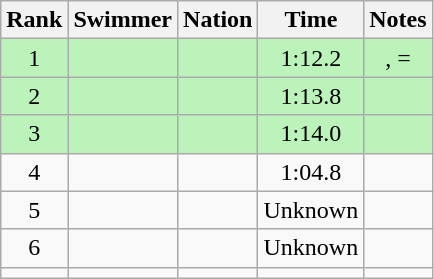<table class="wikitable sortable" style="text-align:center">
<tr>
<th>Rank</th>
<th>Swimmer</th>
<th>Nation</th>
<th>Time</th>
<th>Notes</th>
</tr>
<tr style="background:#bbf3bb;">
<td>1</td>
<td align=left></td>
<td align=left></td>
<td>1:12.2</td>
<td>, =</td>
</tr>
<tr style="background:#bbf3bb;">
<td>2</td>
<td align=left></td>
<td align=left></td>
<td>1:13.8</td>
<td></td>
</tr>
<tr style="background:#bbf3bb;">
<td>3</td>
<td align=left></td>
<td align=left></td>
<td>1:14.0</td>
<td></td>
</tr>
<tr>
<td>4</td>
<td align=left></td>
<td align=left></td>
<td>1:04.8</td>
<td></td>
</tr>
<tr>
<td>5</td>
<td align=left></td>
<td align=left></td>
<td>Unknown</td>
<td></td>
</tr>
<tr>
<td>6</td>
<td align=left></td>
<td align=left></td>
<td>Unknown</td>
<td></td>
</tr>
<tr>
<td></td>
<td align=left></td>
<td align=left></td>
<td></td>
<td></td>
</tr>
</table>
